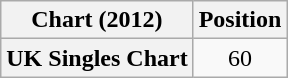<table class="wikitable plainrowheaders">
<tr>
<th scope="col">Chart (2012)</th>
<th scope="col">Position</th>
</tr>
<tr>
<th scope="row">UK Singles Chart</th>
<td style="text-align:center;">60</td>
</tr>
</table>
